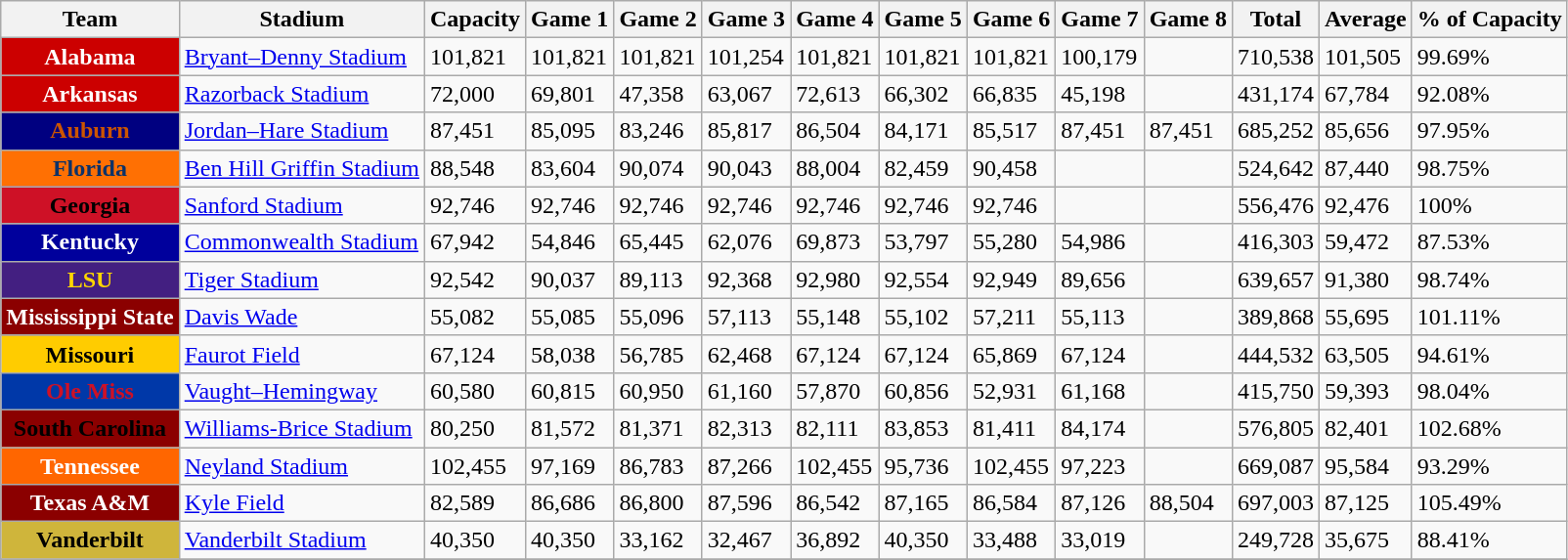<table class="wikitable sortable">
<tr>
<th>Team</th>
<th>Stadium</th>
<th>Capacity</th>
<th>Game 1</th>
<th>Game 2</th>
<th>Game 3</th>
<th>Game 4</th>
<th>Game 5</th>
<th>Game 6</th>
<th>Game 7</th>
<th>Game 8</th>
<th>Total</th>
<th>Average</th>
<th>% of Capacity</th>
</tr>
<tr>
<th style="background:#CC0000; color:#FFFFFF;">Alabama</th>
<td><a href='#'>Bryant–Denny Stadium</a></td>
<td>101,821</td>
<td>101,821</td>
<td>101,821</td>
<td>101,254</td>
<td>101,821</td>
<td>101,821</td>
<td>101,821</td>
<td>100,179</td>
<td align=center></td>
<td>710,538</td>
<td>101,505</td>
<td>99.69%</td>
</tr>
<tr>
<th style="background:#CC0000; color:#FFFFFF;">Arkansas</th>
<td><a href='#'>Razorback Stadium</a></td>
<td>72,000</td>
<td>69,801</td>
<td>47,358</td>
<td>63,067</td>
<td>72,613</td>
<td>66,302</td>
<td>66,835</td>
<td>45,198</td>
<td align=center></td>
<td>431,174</td>
<td>67,784</td>
<td>92.08%</td>
</tr>
<tr>
<th style="background:#000080; color:#CC5500;">Auburn</th>
<td><a href='#'>Jordan–Hare Stadium</a></td>
<td>87,451</td>
<td>85,095</td>
<td>83,246</td>
<td>85,817</td>
<td>86,504</td>
<td>84,171</td>
<td>85,517</td>
<td>87,451</td>
<td>87,451</td>
<td>685,252</td>
<td>85,656</td>
<td>97.95%</td>
</tr>
<tr>
<th style="background:#ff7003; color:#0d3268;">Florida</th>
<td><a href='#'>Ben Hill Griffin Stadium</a></td>
<td>88,548</td>
<td>83,604</td>
<td>90,074</td>
<td>90,043</td>
<td>88,004</td>
<td>82,459</td>
<td>90,458</td>
<td align=center></td>
<td align=center></td>
<td>524,642</td>
<td>87,440</td>
<td>98.75%</td>
</tr>
<tr>
<th style="background:#CE1126; color:#000000;">Georgia</th>
<td><a href='#'>Sanford Stadium</a></td>
<td>92,746</td>
<td>92,746</td>
<td>92,746</td>
<td>92,746</td>
<td>92,746</td>
<td>92,746</td>
<td>92,746</td>
<td align=center></td>
<td align=center></td>
<td>556,476</td>
<td>92,476</td>
<td>100%</td>
</tr>
<tr>
<th style="background:#00009C; color:#FFFFFF;">Kentucky</th>
<td><a href='#'>Commonwealth Stadium</a></td>
<td>67,942</td>
<td>54,846</td>
<td>65,445</td>
<td>62,076</td>
<td>69,873</td>
<td>53,797</td>
<td>55,280</td>
<td>54,986</td>
<td align=center></td>
<td>416,303</td>
<td>59,472</td>
<td>87.53%</td>
</tr>
<tr>
<th style="background:#431F81; color:#FFD700;">LSU</th>
<td><a href='#'>Tiger Stadium</a></td>
<td>92,542</td>
<td>90,037</td>
<td>89,113</td>
<td>92,368</td>
<td>92,980</td>
<td>92,554</td>
<td>92,949</td>
<td>89,656</td>
<td align=center></td>
<td>639,657</td>
<td>91,380</td>
<td>98.74%</td>
</tr>
<tr>
<th style="background:#8B0000; color:#FFFFFF;">Mississippi State</th>
<td><a href='#'>Davis Wade</a></td>
<td>55,082</td>
<td>55,085</td>
<td>55,096</td>
<td>57,113</td>
<td>55,148</td>
<td>55,102</td>
<td>57,211</td>
<td>55,113</td>
<td align=center></td>
<td>389,868</td>
<td>55,695</td>
<td>101.11%</td>
</tr>
<tr>
<th style="background:#FFCC00; color:#000000;">Missouri</th>
<td><a href='#'>Faurot Field</a></td>
<td>67,124</td>
<td>58,038</td>
<td>56,785</td>
<td>62,468</td>
<td>67,124</td>
<td>67,124</td>
<td>65,869</td>
<td>67,124</td>
<td align=center></td>
<td>444,532</td>
<td>63,505</td>
<td>94.61%</td>
</tr>
<tr>
<th style="background:#0038A8; color:#CE1126;">Ole Miss</th>
<td><a href='#'>Vaught–Hemingway</a></td>
<td>60,580</td>
<td>60,815</td>
<td>60,950</td>
<td>61,160</td>
<td>57,870</td>
<td>60,856</td>
<td>52,931</td>
<td>61,168</td>
<td align=center></td>
<td>415,750</td>
<td>59,393</td>
<td>98.04%</td>
</tr>
<tr>
<th style="background:#8B0000; color:#000000;">South Carolina</th>
<td><a href='#'>Williams-Brice Stadium</a></td>
<td>80,250</td>
<td>81,572</td>
<td>81,371</td>
<td>82,313</td>
<td>82,111</td>
<td>83,853</td>
<td>81,411</td>
<td>84,174</td>
<td align=center></td>
<td>576,805</td>
<td>82,401</td>
<td>102.68%</td>
</tr>
<tr>
<th style="background:#FF6600; color:#FFFFFF;">Tennessee</th>
<td><a href='#'>Neyland Stadium</a></td>
<td>102,455</td>
<td>97,169</td>
<td>86,783</td>
<td>87,266</td>
<td>102,455</td>
<td>95,736</td>
<td>102,455</td>
<td>97,223</td>
<td align=center></td>
<td>669,087</td>
<td>95,584</td>
<td>93.29%</td>
</tr>
<tr>
<th style="background:#8B0000; color:#FFFFFF;">Texas A&M</th>
<td><a href='#'>Kyle Field</a></td>
<td>82,589</td>
<td>86,686</td>
<td>86,800</td>
<td>87,596</td>
<td>86,542</td>
<td>87,165</td>
<td>86,584</td>
<td>87,126</td>
<td>88,504</td>
<td>697,003</td>
<td>87,125</td>
<td>105.49%</td>
</tr>
<tr>
<th style="background:#CFB53B; color:#000000;">Vanderbilt</th>
<td><a href='#'>Vanderbilt Stadium</a></td>
<td>40,350</td>
<td>40,350</td>
<td>33,162</td>
<td>32,467</td>
<td>36,892</td>
<td>40,350</td>
<td>33,488</td>
<td>33,019</td>
<td align=center></td>
<td>249,728</td>
<td>35,675</td>
<td>88.41%</td>
</tr>
<tr>
</tr>
</table>
